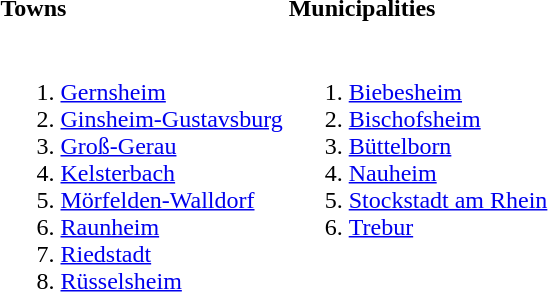<table>
<tr>
<th width=50% align=left>Towns</th>
<th width=50% align=left>Municipalities</th>
</tr>
<tr valign=top>
<td><br><ol><li><a href='#'>Gernsheim</a></li><li><a href='#'>Ginsheim-Gustavsburg</a></li><li><a href='#'>Groß-Gerau</a></li><li><a href='#'>Kelsterbach</a></li><li><a href='#'>Mörfelden-Walldorf</a></li><li><a href='#'>Raunheim</a></li><li><a href='#'>Riedstadt</a></li><li><a href='#'>Rüsselsheim</a></li></ol></td>
<td><br><ol><li><a href='#'>Biebesheim</a></li><li><a href='#'>Bischofsheim</a></li><li><a href='#'>Büttelborn</a></li><li><a href='#'>Nauheim</a></li><li><a href='#'>Stockstadt am Rhein</a></li><li><a href='#'>Trebur</a></li></ol></td>
</tr>
</table>
